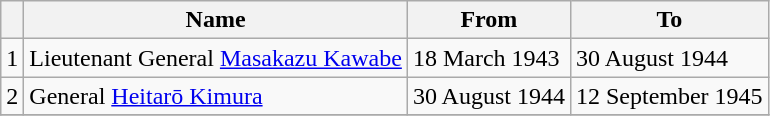<table class=wikitable>
<tr>
<th></th>
<th>Name</th>
<th>From</th>
<th>To</th>
</tr>
<tr>
<td>1</td>
<td>Lieutenant General <a href='#'>Masakazu Kawabe</a></td>
<td>18 March 1943</td>
<td>30 August 1944</td>
</tr>
<tr>
<td>2</td>
<td>General <a href='#'>Heitarō Kimura</a></td>
<td>30 August 1944</td>
<td>12 September 1945</td>
</tr>
<tr>
</tr>
</table>
